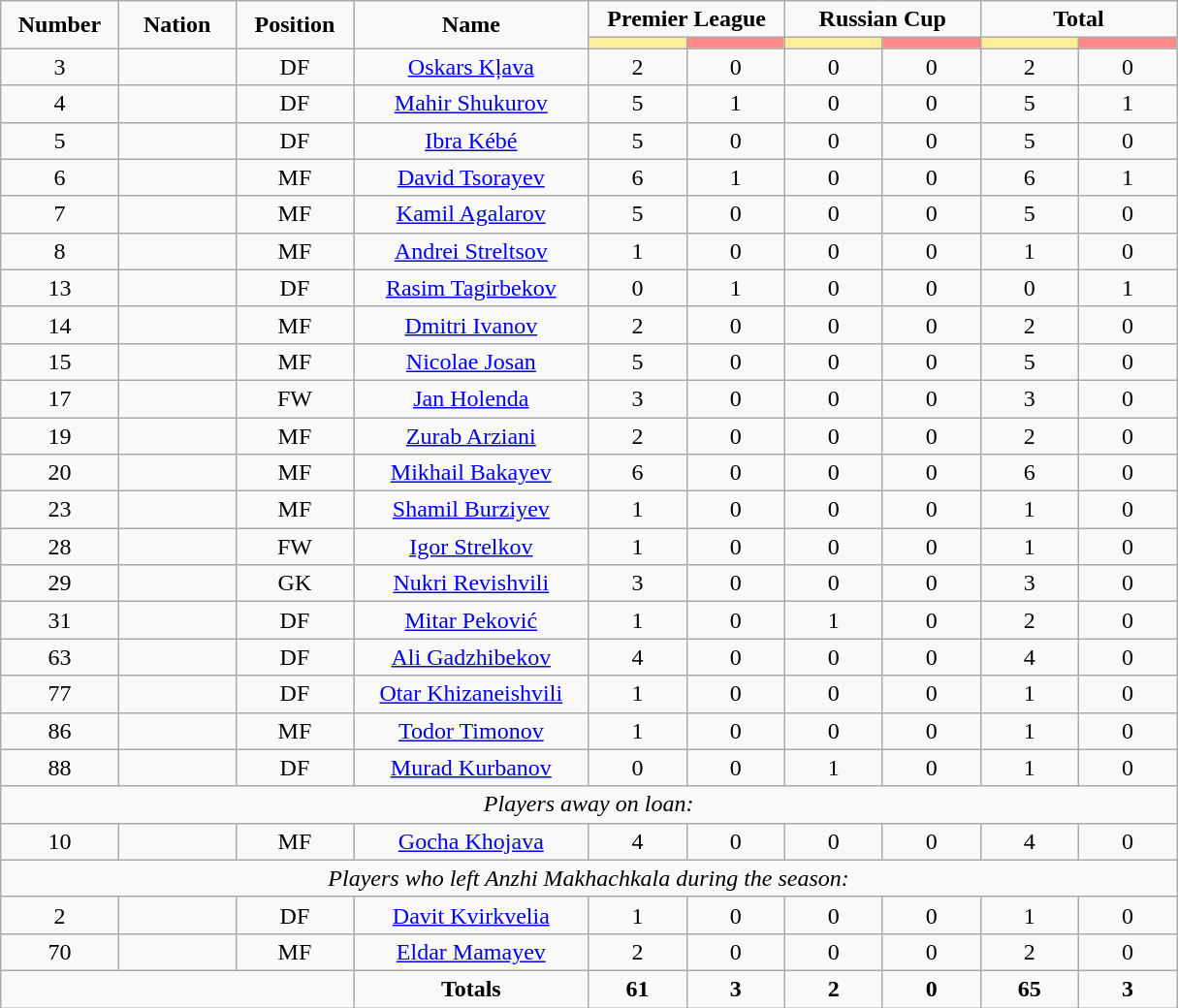<table class="wikitable" style="font-size: 100%; text-align: center;">
<tr>
<td rowspan="2" width="10%" align="center"><strong>Number</strong></td>
<td rowspan="2" width="10%" align="center"><strong>Nation</strong></td>
<td rowspan="2" width="10%" align="center"><strong>Position</strong></td>
<td rowspan="2" width="20%" align="center"><strong>Name</strong></td>
<td colspan="2" align="center"><strong>Premier League</strong></td>
<td colspan="2" align="center"><strong>Russian Cup</strong></td>
<td colspan="2" align="center"><strong>Total</strong></td>
</tr>
<tr>
<th width=60 style="background: #FFEE99"></th>
<th width=60 style="background: #FF8888"></th>
<th width=60 style="background: #FFEE99"></th>
<th width=60 style="background: #FF8888"></th>
<th width=60 style="background: #FFEE99"></th>
<th width=60 style="background: #FF8888"></th>
</tr>
<tr>
<td>3</td>
<td></td>
<td>DF</td>
<td><a href='#'>Oskars Kļava</a></td>
<td>2</td>
<td>0</td>
<td>0</td>
<td>0</td>
<td>2</td>
<td>0</td>
</tr>
<tr>
<td>4</td>
<td></td>
<td>DF</td>
<td><a href='#'>Mahir Shukurov</a></td>
<td>5</td>
<td>1</td>
<td>0</td>
<td>0</td>
<td>5</td>
<td>1</td>
</tr>
<tr>
<td>5</td>
<td></td>
<td>DF</td>
<td><a href='#'>Ibra Kébé</a></td>
<td>5</td>
<td>0</td>
<td>0</td>
<td>0</td>
<td>5</td>
<td>0</td>
</tr>
<tr>
<td>6</td>
<td></td>
<td>MF</td>
<td><a href='#'>David Tsorayev</a></td>
<td>6</td>
<td>1</td>
<td>0</td>
<td>0</td>
<td>6</td>
<td>1</td>
</tr>
<tr>
<td>7</td>
<td></td>
<td>MF</td>
<td><a href='#'>Kamil Agalarov</a></td>
<td>5</td>
<td>0</td>
<td>0</td>
<td>0</td>
<td>5</td>
<td>0</td>
</tr>
<tr>
<td>8</td>
<td></td>
<td>MF</td>
<td><a href='#'>Andrei Streltsov</a></td>
<td>1</td>
<td>0</td>
<td>0</td>
<td>0</td>
<td>1</td>
<td>0</td>
</tr>
<tr>
<td>13</td>
<td></td>
<td>DF</td>
<td><a href='#'>Rasim Tagirbekov</a></td>
<td>0</td>
<td>1</td>
<td>0</td>
<td>0</td>
<td>0</td>
<td>1</td>
</tr>
<tr>
<td>14</td>
<td></td>
<td>MF</td>
<td><a href='#'>Dmitri Ivanov</a></td>
<td>2</td>
<td>0</td>
<td>0</td>
<td>0</td>
<td>2</td>
<td>0</td>
</tr>
<tr>
<td>15</td>
<td></td>
<td>MF</td>
<td><a href='#'>Nicolae Josan</a></td>
<td>5</td>
<td>0</td>
<td>0</td>
<td>0</td>
<td>5</td>
<td>0</td>
</tr>
<tr>
<td>17</td>
<td></td>
<td>FW</td>
<td><a href='#'>Jan Holenda</a></td>
<td>3</td>
<td>0</td>
<td>0</td>
<td>0</td>
<td>3</td>
<td>0</td>
</tr>
<tr>
<td>19</td>
<td></td>
<td>MF</td>
<td><a href='#'>Zurab Arziani</a></td>
<td>2</td>
<td>0</td>
<td>0</td>
<td>0</td>
<td>2</td>
<td>0</td>
</tr>
<tr>
<td>20</td>
<td></td>
<td>MF</td>
<td><a href='#'>Mikhail Bakayev</a></td>
<td>6</td>
<td>0</td>
<td>0</td>
<td>0</td>
<td>6</td>
<td>0</td>
</tr>
<tr>
<td>23</td>
<td></td>
<td>MF</td>
<td><a href='#'>Shamil Burziyev</a></td>
<td>1</td>
<td>0</td>
<td>0</td>
<td>0</td>
<td>1</td>
<td>0</td>
</tr>
<tr>
<td>28</td>
<td></td>
<td>FW</td>
<td><a href='#'>Igor Strelkov</a></td>
<td>1</td>
<td>0</td>
<td>0</td>
<td>0</td>
<td>1</td>
<td>0</td>
</tr>
<tr>
<td>29</td>
<td></td>
<td>GK</td>
<td><a href='#'>Nukri Revishvili</a></td>
<td>3</td>
<td>0</td>
<td>0</td>
<td>0</td>
<td>3</td>
<td>0</td>
</tr>
<tr>
<td>31</td>
<td></td>
<td>DF</td>
<td><a href='#'>Mitar Peković</a></td>
<td>1</td>
<td>0</td>
<td>1</td>
<td>0</td>
<td>2</td>
<td>0</td>
</tr>
<tr>
<td>63</td>
<td></td>
<td>DF</td>
<td><a href='#'>Ali Gadzhibekov</a></td>
<td>4</td>
<td>0</td>
<td>0</td>
<td>0</td>
<td>4</td>
<td>0</td>
</tr>
<tr>
<td>77</td>
<td></td>
<td>DF</td>
<td><a href='#'>Otar Khizaneishvili</a></td>
<td>1</td>
<td>0</td>
<td>0</td>
<td>0</td>
<td>1</td>
<td>0</td>
</tr>
<tr>
<td>86</td>
<td></td>
<td>MF</td>
<td><a href='#'>Todor Timonov</a></td>
<td>1</td>
<td>0</td>
<td>0</td>
<td>0</td>
<td>1</td>
<td>0</td>
</tr>
<tr>
<td>88</td>
<td></td>
<td>DF</td>
<td><a href='#'>Murad Kurbanov</a></td>
<td>0</td>
<td>0</td>
<td>1</td>
<td>0</td>
<td>1</td>
<td>0</td>
</tr>
<tr>
<td colspan="14"><em>Players away on loan:</em></td>
</tr>
<tr>
<td>10</td>
<td></td>
<td>MF</td>
<td><a href='#'>Gocha Khojava</a></td>
<td>4</td>
<td>0</td>
<td>0</td>
<td>0</td>
<td>4</td>
<td>0</td>
</tr>
<tr>
<td colspan="14"><em>Players who left Anzhi Makhachkala during the season:</em></td>
</tr>
<tr>
<td>2</td>
<td></td>
<td>DF</td>
<td><a href='#'>Davit Kvirkvelia</a></td>
<td>1</td>
<td>0</td>
<td>0</td>
<td>0</td>
<td>1</td>
<td>0</td>
</tr>
<tr>
<td>70</td>
<td></td>
<td>MF</td>
<td><a href='#'>Eldar Mamayev</a></td>
<td>2</td>
<td>0</td>
<td>0</td>
<td>0</td>
<td>2</td>
<td>0</td>
</tr>
<tr>
<td colspan="3"></td>
<td><strong>Totals</strong></td>
<td><strong>61</strong></td>
<td><strong>3</strong></td>
<td><strong>2</strong></td>
<td><strong>0</strong></td>
<td><strong>65</strong></td>
<td><strong>3</strong></td>
</tr>
</table>
